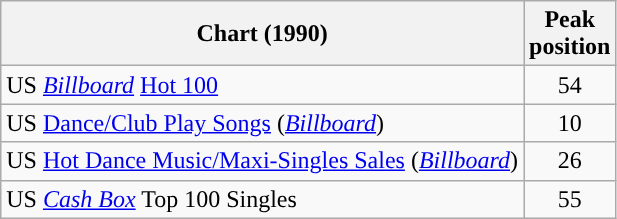<table class="wikitable sortable">
<tr>
<th>Chart (1990)</th>
<th>Peak<br>position</th>
</tr>
<tr>
<td align="left">US <em><a href='#'>Billboard</a></em> <a href='#'>Hot 100</a></td>
<td style="text-align:center;">54</td>
</tr>
<tr>
<td align="left">US <a href='#'>Dance/Club Play Songs</a> (<em><a href='#'>Billboard</a></em>)</td>
<td style="text-align:center;">10</td>
</tr>
<tr>
<td align="left">US <a href='#'>Hot Dance Music/Maxi-Singles Sales</a> (<em><a href='#'>Billboard</a></em>)</td>
<td style="text-align:center;">26</td>
</tr>
<tr>
<td align="left">US <em><a href='#'>Cash Box</a></em> Top 100 Singles</td>
<td style="text-align:center;">55</td>
</tr>
</table>
